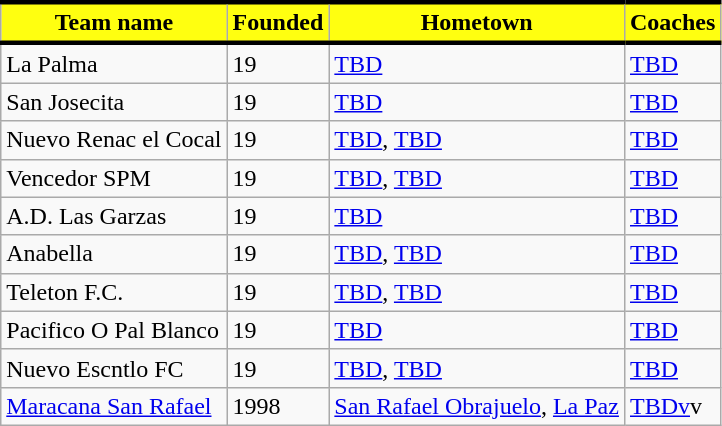<table class="wikitable">
<tr>
<th style="background:#FFFF10; color:black; border-top:black 3px solid; border-bottom:black 3px solid;">Team name</th>
<th style="background:#FFFF10; color:black; border-top:black 3px solid; border-bottom:black 3px solid;">Founded</th>
<th style="background:#FFFF10; color:black; border-top:black 3px solid; border-bottom:black 3px solid;">Hometown</th>
<th style="background:#FFFF10; color:black; border-top:black 3px solid; border-bottom:black 3px solid;">Coaches</th>
</tr>
<tr>
<td>La Palma</td>
<td>19</td>
<td> <a href='#'>TBD</a></td>
<td> <a href='#'>TBD</a></td>
</tr>
<tr>
<td>San Josecita</td>
<td>19</td>
<td> <a href='#'>TBD</a></td>
<td> <a href='#'>TBD</a></td>
</tr>
<tr>
<td>Nuevo Renac el Cocal</td>
<td>19</td>
<td> <a href='#'>TBD</a>, <a href='#'>TBD</a></td>
<td> <a href='#'>TBD</a></td>
</tr>
<tr>
<td>Vencedor SPM</td>
<td>19</td>
<td> <a href='#'>TBD</a>, <a href='#'>TBD</a></td>
<td> <a href='#'>TBD</a></td>
</tr>
<tr>
<td>A.D. Las Garzas</td>
<td>19</td>
<td> <a href='#'>TBD</a></td>
<td> <a href='#'>TBD</a></td>
</tr>
<tr>
<td>Anabella</td>
<td>19</td>
<td> <a href='#'>TBD</a>, <a href='#'>TBD</a></td>
<td> <a href='#'>TBD</a></td>
</tr>
<tr>
<td>Teleton F.C.</td>
<td>19</td>
<td> <a href='#'>TBD</a>, <a href='#'>TBD</a></td>
<td> <a href='#'>TBD</a></td>
</tr>
<tr>
<td>Pacifico O Pal Blanco</td>
<td>19</td>
<td> <a href='#'>TBD</a></td>
<td> <a href='#'>TBD</a></td>
</tr>
<tr>
<td>Nuevo Escntlo FC</td>
<td>19</td>
<td> <a href='#'>TBD</a>, <a href='#'>TBD</a></td>
<td> <a href='#'>TBD</a></td>
</tr>
<tr>
<td><a href='#'>Maracana San Rafael</a></td>
<td>1998</td>
<td> <a href='#'>San Rafael Obrajuelo</a>, <a href='#'>La Paz</a></td>
<td> <a href='#'>TBDv</a>v</td>
</tr>
</table>
